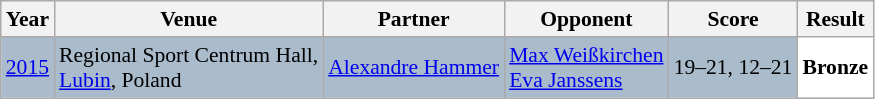<table class="sortable wikitable" style="font-size: 90%;">
<tr>
<th>Year</th>
<th>Venue</th>
<th>Partner</th>
<th>Opponent</th>
<th>Score</th>
<th>Result</th>
</tr>
<tr style="background:#AABBCC">
<td align="center"><a href='#'>2015</a></td>
<td align="left">Regional Sport Centrum Hall,<br><a href='#'>Lubin</a>, Poland</td>
<td align="left"> <a href='#'>Alexandre Hammer</a></td>
<td align="left"> <a href='#'>Max Weißkirchen</a><br> <a href='#'>Eva Janssens</a></td>
<td align="left">19–21, 12–21</td>
<td style="text-align:left; background:white"> <strong>Bronze</strong></td>
</tr>
</table>
